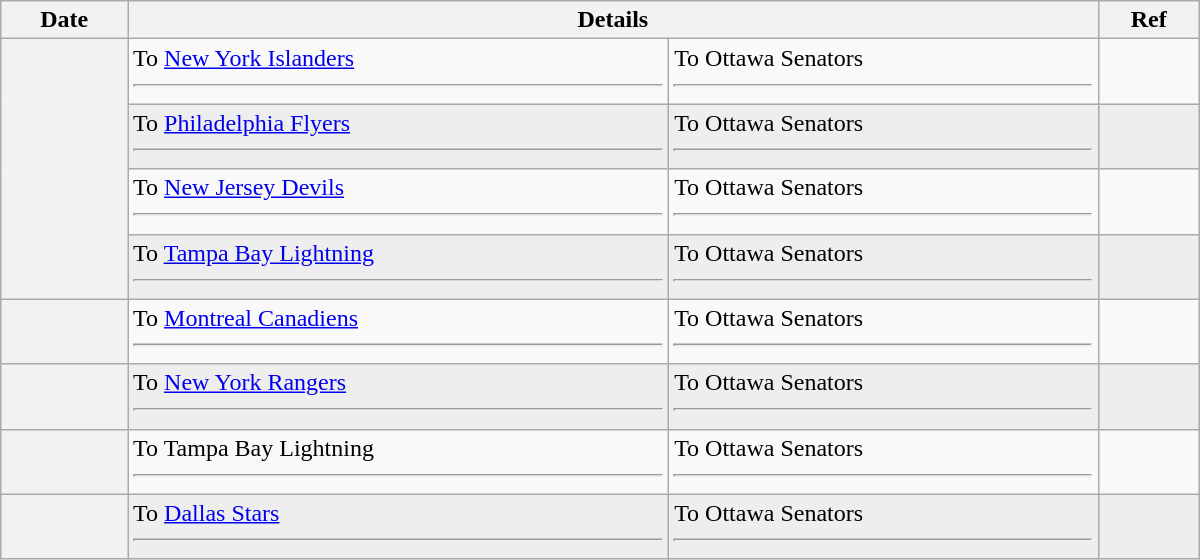<table class="wikitable plainrowheaders" style="width: 50em;">
<tr>
<th scope="col">Date</th>
<th scope="col" colspan="2">Details</th>
<th scope="col">Ref</th>
</tr>
<tr>
<th scope="row" rowspan=4></th>
<td valign="top">To <a href='#'>New York Islanders</a> <hr></td>
<td valign="top">To Ottawa Senators <hr> </td>
<td></td>
</tr>
<tr bgcolor="#eeeeee">
<td valign="top">To <a href='#'>Philadelphia Flyers</a> <hr></td>
<td valign="top">To Ottawa Senators <hr></td>
<td></td>
</tr>
<tr>
<td valign="top">To <a href='#'>New Jersey Devils</a> <hr></td>
<td valign="top">To Ottawa Senators <hr></td>
<td></td>
</tr>
<tr bgcolor="#eeeeee">
<td valign="top">To <a href='#'>Tampa Bay Lightning</a> <hr></td>
<td valign="top">To Ottawa Senators <hr></td>
<td></td>
</tr>
<tr>
<th scope="row"></th>
<td valign="top">To <a href='#'>Montreal Canadiens</a> <hr></td>
<td valign="top">To Ottawa Senators <hr></td>
<td></td>
</tr>
<tr bgcolor="#eeeeee">
<th scope="row"></th>
<td valign="top">To <a href='#'>New York Rangers</a> <hr></td>
<td valign="top">To Ottawa Senators <hr></td>
<td></td>
</tr>
<tr>
<th scope="row"></th>
<td valign="top">To Tampa Bay Lightning <hr></td>
<td valign="top">To Ottawa Senators <hr></td>
<td></td>
</tr>
<tr bgcolor="#eeeeee">
<th scope="row"></th>
<td valign="top">To <a href='#'>Dallas Stars</a> <hr></td>
<td valign="top">To Ottawa Senators <hr></td>
<td></td>
</tr>
</table>
